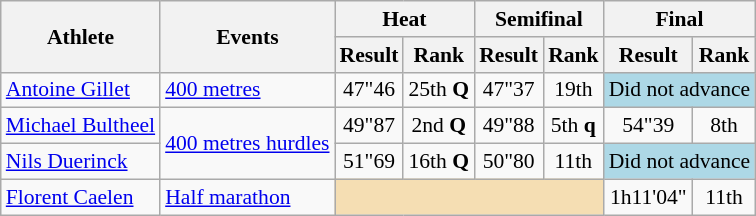<table class=wikitable style="font-size:90%">
<tr>
<th rowspan="2">Athlete</th>
<th rowspan="2">Events</th>
<th colspan="2">Heat</th>
<th colspan="2">Semifinal</th>
<th colspan="2">Final</th>
</tr>
<tr>
<th>Result</th>
<th>Rank</th>
<th>Result</th>
<th>Rank</th>
<th>Result</th>
<th>Rank</th>
</tr>
<tr>
<td><a href='#'>Antoine Gillet</a></td>
<td><a href='#'>400 metres</a></td>
<td align=center>47"46</td>
<td align=center>25th <strong>Q</strong></td>
<td align=center>47"37</td>
<td align=center>19th</td>
<td colspan=2 bgcolor=lightblue align=center>Did not advance</td>
</tr>
<tr>
<td><a href='#'>Michael Bultheel</a></td>
<td rowspan=2><a href='#'>400 metres hurdles</a></td>
<td align=center>49"87</td>
<td align=center>2nd <strong>Q</strong></td>
<td align=center>49"88</td>
<td align=center>5th <strong>q</strong></td>
<td align=center>54"39</td>
<td align=center>8th</td>
</tr>
<tr>
<td><a href='#'>Nils Duerinck</a></td>
<td align=center>51"69</td>
<td align=center>16th <strong>Q</strong></td>
<td align=center>50"80</td>
<td align=center>11th</td>
<td colspan=2 bgcolor=lightblue align=center>Did not advance</td>
</tr>
<tr>
<td><a href='#'>Florent Caelen</a></td>
<td><a href='#'>Half marathon</a></td>
<td colspan=4 bgcolor=wheat></td>
<td align=center>1h11'04"</td>
<td align=center>11th</td>
</tr>
</table>
